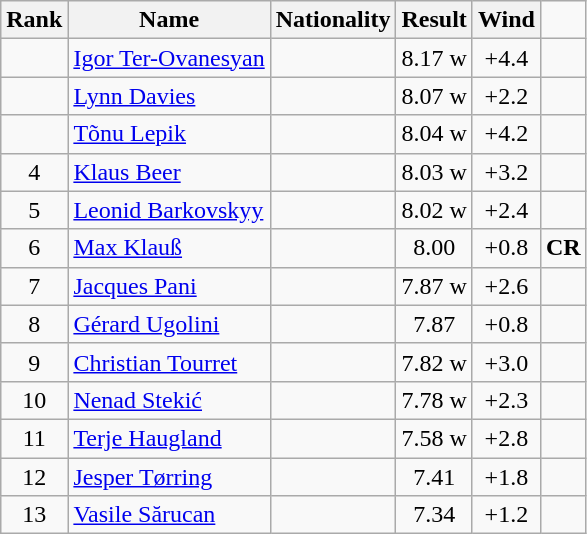<table class="wikitable sortable" style="text-align:center">
<tr>
<th>Rank</th>
<th>Name</th>
<th>Nationality</th>
<th>Result</th>
<th>Wind</th>
</tr>
<tr>
<td></td>
<td align=left><a href='#'>Igor Ter-Ovanesyan</a></td>
<td align=left></td>
<td>8.17 w</td>
<td>+4.4</td>
<td></td>
</tr>
<tr>
<td></td>
<td align=left><a href='#'>Lynn Davies</a></td>
<td align=left></td>
<td>8.07 w</td>
<td>+2.2</td>
<td></td>
</tr>
<tr>
<td></td>
<td align=left><a href='#'>Tõnu Lepik</a></td>
<td align=left></td>
<td>8.04 w</td>
<td>+4.2</td>
<td></td>
</tr>
<tr>
<td>4</td>
<td align=left><a href='#'>Klaus Beer</a></td>
<td align=left></td>
<td>8.03 w</td>
<td>+3.2</td>
<td></td>
</tr>
<tr>
<td>5</td>
<td align=left><a href='#'>Leonid Barkovskyy</a></td>
<td align=left></td>
<td>8.02 w</td>
<td>+2.4</td>
<td></td>
</tr>
<tr>
<td>6</td>
<td align=left><a href='#'>Max Klauß</a></td>
<td align=left></td>
<td>8.00</td>
<td>+0.8</td>
<td><strong>CR</strong></td>
</tr>
<tr>
<td>7</td>
<td align=left><a href='#'>Jacques Pani</a></td>
<td align=left></td>
<td>7.87 w</td>
<td>+2.6</td>
<td></td>
</tr>
<tr>
<td>8</td>
<td align=left><a href='#'>Gérard Ugolini</a></td>
<td align=left></td>
<td>7.87</td>
<td>+0.8</td>
<td></td>
</tr>
<tr>
<td>9</td>
<td align=left><a href='#'>Christian Tourret</a></td>
<td align=left></td>
<td>7.82 w</td>
<td>+3.0</td>
<td></td>
</tr>
<tr>
<td>10</td>
<td align=left><a href='#'>Nenad Stekić</a></td>
<td align=left></td>
<td>7.78 w</td>
<td>+2.3</td>
<td></td>
</tr>
<tr>
<td>11</td>
<td align=left><a href='#'>Terje Haugland</a></td>
<td align=left></td>
<td>7.58 w</td>
<td>+2.8</td>
<td></td>
</tr>
<tr>
<td>12</td>
<td align=left><a href='#'>Jesper Tørring</a></td>
<td align=left></td>
<td>7.41</td>
<td>+1.8</td>
<td></td>
</tr>
<tr>
<td>13</td>
<td align=left><a href='#'>Vasile Sărucan</a></td>
<td align=left></td>
<td>7.34</td>
<td>+1.2</td>
<td></td>
</tr>
</table>
